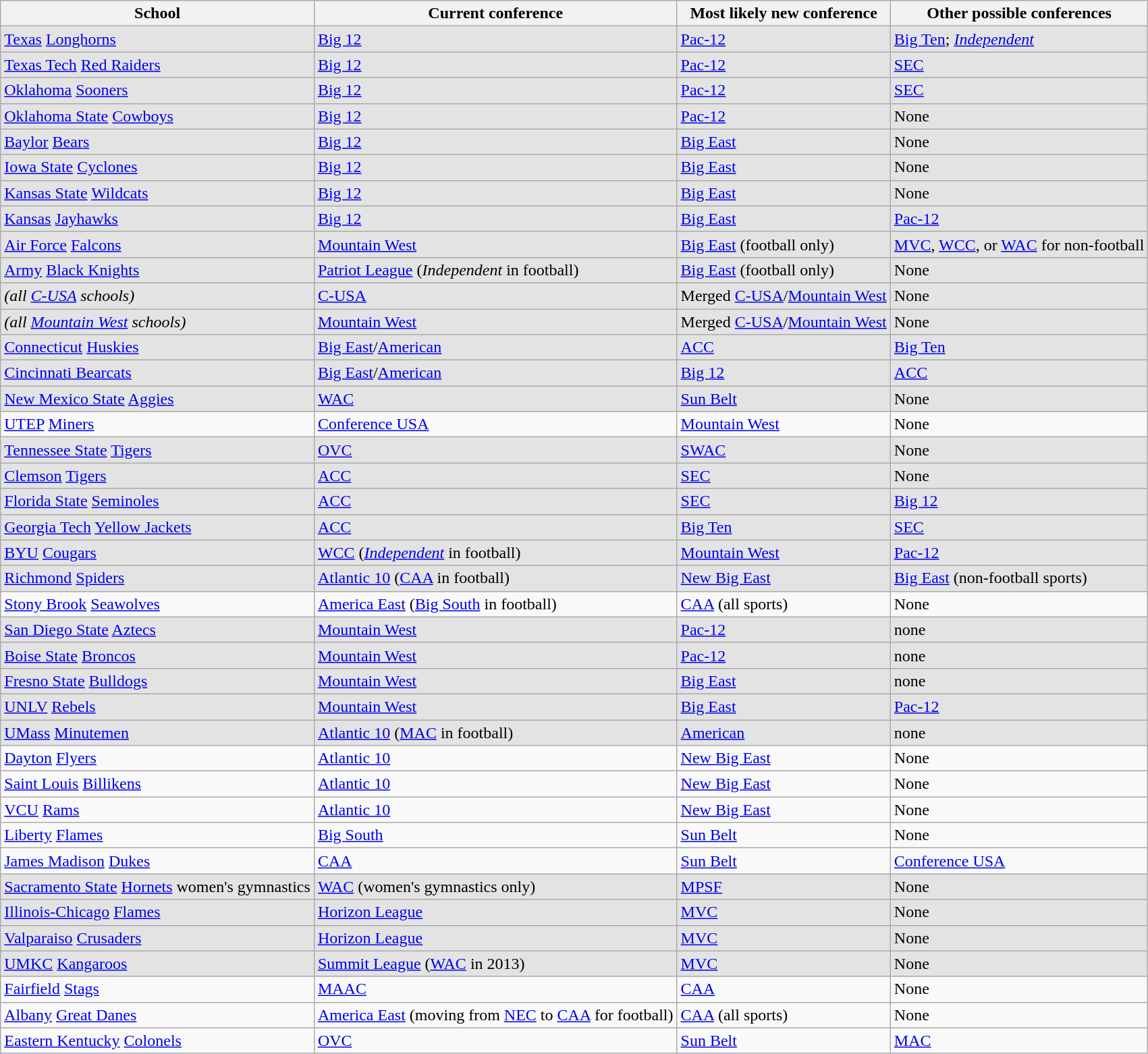<table class="wikitable sortable">
<tr>
<th>School</th>
<th>Current conference</th>
<th>Most likely new conference</th>
<th>Other possible conferences</th>
</tr>
<tr bgcolor=#e3e3e3>
<td><a href='#'>Texas</a> <a href='#'>Longhorns</a></td>
<td><a href='#'>Big 12</a></td>
<td><a href='#'>Pac-12</a></td>
<td><a href='#'>Big Ten</a>; <em><a href='#'>Independent</a></em></td>
</tr>
<tr bgcolor=#e3e3e3>
<td><a href='#'>Texas Tech</a> <a href='#'>Red Raiders</a></td>
<td><a href='#'>Big 12</a></td>
<td><a href='#'>Pac-12</a></td>
<td><a href='#'>SEC</a></td>
</tr>
<tr bgcolor=#e3e3e3>
<td><a href='#'>Oklahoma</a> <a href='#'>Sooners</a></td>
<td><a href='#'>Big 12</a></td>
<td><a href='#'>Pac-12</a></td>
<td><a href='#'>SEC</a></td>
</tr>
<tr bgcolor=#e3e3e3>
<td><a href='#'>Oklahoma State</a> <a href='#'>Cowboys</a></td>
<td><a href='#'>Big 12</a></td>
<td><a href='#'>Pac-12</a></td>
<td>None</td>
</tr>
<tr bgcolor=#e3e3e3>
<td><a href='#'>Baylor</a> <a href='#'>Bears</a></td>
<td><a href='#'>Big 12</a></td>
<td><a href='#'>Big East</a></td>
<td>None</td>
</tr>
<tr bgcolor=#e3e3e3>
<td><a href='#'>Iowa State</a> <a href='#'>Cyclones</a></td>
<td><a href='#'>Big 12</a></td>
<td><a href='#'>Big East</a></td>
<td>None</td>
</tr>
<tr bgcolor=#e3e3e3>
<td><a href='#'>Kansas State</a> <a href='#'>Wildcats</a></td>
<td><a href='#'>Big 12</a></td>
<td><a href='#'>Big East</a></td>
<td>None</td>
</tr>
<tr bgcolor=#e3e3e3>
<td><a href='#'>Kansas</a> <a href='#'>Jayhawks</a></td>
<td><a href='#'>Big 12</a></td>
<td><a href='#'>Big East</a></td>
<td><a href='#'>Pac-12</a></td>
</tr>
<tr bgcolor=#e3e3e3>
<td><a href='#'>Air Force</a> <a href='#'>Falcons</a></td>
<td><a href='#'>Mountain West</a></td>
<td><a href='#'>Big East</a> (football only)</td>
<td><a href='#'>MVC</a>, <a href='#'>WCC</a>, or <a href='#'>WAC</a> for non-football</td>
</tr>
<tr bgcolor=#e3e3e3>
<td><a href='#'>Army</a> <a href='#'>Black Knights</a></td>
<td><a href='#'>Patriot League</a> (<em>Independent</em> in football)</td>
<td><a href='#'>Big East</a> (football only)</td>
<td>None</td>
</tr>
<tr bgcolor=#e3e3e3>
<td><em>(all <a href='#'>C-USA</a> schools)</em></td>
<td><a href='#'>C-USA</a></td>
<td>Merged <a href='#'>C-USA</a>/<a href='#'>Mountain West</a></td>
<td>None</td>
</tr>
<tr bgcolor=#e3e3e3>
<td><em>(all <a href='#'>Mountain West</a> schools)</em></td>
<td><a href='#'>Mountain West</a></td>
<td>Merged <a href='#'>C-USA</a>/<a href='#'>Mountain West</a></td>
<td>None</td>
</tr>
<tr bgcolor=#e3e3e3>
<td><a href='#'>Connecticut</a> <a href='#'>Huskies</a></td>
<td><a href='#'>Big East</a>/<a href='#'>American</a></td>
<td><a href='#'>ACC</a></td>
<td><a href='#'>Big Ten</a></td>
</tr>
<tr bgcolor=#e3e3e3>
<td><a href='#'>Cincinnati Bearcats</a></td>
<td><a href='#'>Big East</a>/<a href='#'>American</a></td>
<td><a href='#'>Big 12</a></td>
<td><a href='#'>ACC</a></td>
</tr>
<tr bgcolor=#e3e3e3>
<td><a href='#'>New Mexico State</a> <a href='#'>Aggies</a></td>
<td><a href='#'>WAC</a></td>
<td><a href='#'>Sun Belt</a></td>
<td>None</td>
</tr>
<tr bgcolor=>
<td><a href='#'>UTEP</a> <a href='#'>Miners</a></td>
<td><a href='#'>Conference USA</a></td>
<td><a href='#'>Mountain West</a></td>
<td>None</td>
</tr>
<tr bgcolor=#e3e3e3>
<td><a href='#'>Tennessee State</a> <a href='#'>Tigers</a></td>
<td><a href='#'>OVC</a></td>
<td><a href='#'>SWAC</a></td>
<td>None</td>
</tr>
<tr bgcolor=#e3e3e3>
<td><a href='#'>Clemson</a> <a href='#'>Tigers</a></td>
<td><a href='#'>ACC</a></td>
<td><a href='#'>SEC</a></td>
<td>None</td>
</tr>
<tr bgcolor=#e3e3e3>
<td><a href='#'>Florida State</a> <a href='#'>Seminoles</a></td>
<td><a href='#'>ACC</a></td>
<td><a href='#'>SEC</a></td>
<td><a href='#'>Big 12</a></td>
</tr>
<tr bgcolor=#e3e3e3>
<td><a href='#'>Georgia Tech</a> <a href='#'>Yellow Jackets</a></td>
<td><a href='#'>ACC</a></td>
<td><a href='#'>Big Ten</a></td>
<td><a href='#'>SEC</a></td>
</tr>
<tr bgcolor=#e3e3e3>
<td><a href='#'>BYU</a> <a href='#'>Cougars</a></td>
<td><a href='#'>WCC</a> (<em><a href='#'>Independent</a></em> in football)</td>
<td><a href='#'>Mountain West</a></td>
<td><a href='#'>Pac-12</a></td>
</tr>
<tr bgcolor=#e3e3e3>
<td><a href='#'>Richmond</a> <a href='#'>Spiders</a></td>
<td><a href='#'>Atlantic 10</a> (<a href='#'>CAA</a> in football)</td>
<td><a href='#'>New Big East</a></td>
<td><a href='#'>Big East</a> (non-football sports)</td>
</tr>
<tr>
<td><a href='#'>Stony Brook</a> <a href='#'>Seawolves</a></td>
<td><a href='#'>America East</a> (<a href='#'>Big South</a> in football)</td>
<td><a href='#'>CAA</a> (all sports)</td>
<td>None</td>
</tr>
<tr bgcolor=#e3e3e3>
<td><a href='#'>San Diego State</a> <a href='#'>Aztecs</a></td>
<td><a href='#'>Mountain West</a></td>
<td><a href='#'>Pac-12</a></td>
<td>none</td>
</tr>
<tr bgcolor=#e3e3e3>
<td><a href='#'>Boise State</a> <a href='#'>Broncos</a></td>
<td><a href='#'>Mountain West</a></td>
<td><a href='#'>Pac-12</a></td>
<td>none</td>
</tr>
<tr bgcolor=#e3e3e3>
<td><a href='#'>Fresno State</a> <a href='#'>Bulldogs</a></td>
<td><a href='#'>Mountain West</a></td>
<td><a href='#'>Big East</a></td>
<td>none</td>
</tr>
<tr bgcolor=#e3e3e3>
<td><a href='#'>UNLV</a> <a href='#'>Rebels</a></td>
<td><a href='#'>Mountain West</a></td>
<td><a href='#'>Big East</a></td>
<td><a href='#'>Pac-12</a></td>
</tr>
<tr bgcolor=#e3e3e3>
<td><a href='#'>UMass</a> <a href='#'>Minutemen</a></td>
<td><a href='#'>Atlantic 10</a> (<a href='#'>MAC</a> in football)</td>
<td><a href='#'>American</a></td>
<td>none</td>
</tr>
<tr>
<td><a href='#'>Dayton</a> <a href='#'>Flyers</a></td>
<td><a href='#'>Atlantic 10</a></td>
<td><a href='#'>New Big East</a></td>
<td>None</td>
</tr>
<tr>
<td><a href='#'>Saint Louis</a> <a href='#'>Billikens</a></td>
<td><a href='#'>Atlantic 10</a></td>
<td><a href='#'>New Big East</a></td>
<td>None</td>
</tr>
<tr>
<td><a href='#'>VCU</a> <a href='#'>Rams</a></td>
<td><a href='#'>Atlantic 10</a></td>
<td><a href='#'>New Big East</a></td>
<td>None</td>
</tr>
<tr>
<td><a href='#'>Liberty</a> <a href='#'>Flames</a></td>
<td><a href='#'>Big South</a></td>
<td><a href='#'>Sun Belt</a></td>
<td>None</td>
</tr>
<tr>
<td><a href='#'>James Madison</a> <a href='#'>Dukes</a></td>
<td><a href='#'>CAA</a></td>
<td><a href='#'>Sun Belt</a></td>
<td><a href='#'>Conference USA</a></td>
</tr>
<tr bgcolor=#e3e3e3>
<td><a href='#'>Sacramento State</a> <a href='#'>Hornets</a> women's gymnastics</td>
<td><a href='#'>WAC</a> (women's gymnastics only)</td>
<td><a href='#'>MPSF</a></td>
<td>None</td>
</tr>
<tr bgcolor=#e3e3e3>
<td><a href='#'>Illinois-Chicago</a> <a href='#'>Flames</a></td>
<td><a href='#'>Horizon League</a></td>
<td><a href='#'>MVC</a></td>
<td>None</td>
</tr>
<tr bgcolor=#e3e3e3>
<td><a href='#'>Valparaiso</a> <a href='#'>Crusaders</a></td>
<td><a href='#'>Horizon League</a></td>
<td><a href='#'>MVC</a></td>
<td>None</td>
</tr>
<tr bgcolor=#e3e3e3>
<td><a href='#'>UMKC</a> <a href='#'>Kangaroos</a></td>
<td><a href='#'>Summit League</a> (<a href='#'>WAC</a> in 2013)</td>
<td><a href='#'>MVC</a></td>
<td>None</td>
</tr>
<tr>
<td><a href='#'>Fairfield</a> <a href='#'>Stags</a></td>
<td><a href='#'>MAAC</a></td>
<td><a href='#'>CAA</a></td>
<td>None</td>
</tr>
<tr>
<td><a href='#'>Albany</a> <a href='#'>Great Danes</a></td>
<td><a href='#'>America East</a> (moving from <a href='#'>NEC</a> to <a href='#'>CAA</a> for football)</td>
<td><a href='#'>CAA</a> (all sports)</td>
<td>None</td>
</tr>
<tr>
<td><a href='#'>Eastern Kentucky</a> <a href='#'>Colonels</a></td>
<td><a href='#'>OVC</a></td>
<td><a href='#'>Sun Belt</a></td>
<td><a href='#'>MAC</a></td>
</tr>
</table>
